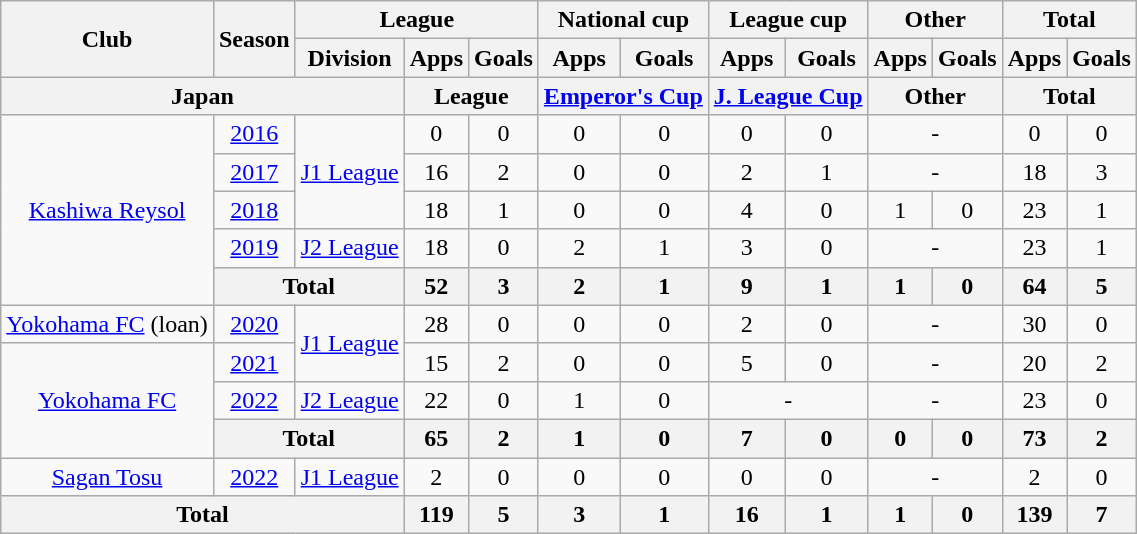<table class="wikitable" style="text-align:center;">
<tr>
<th rowspan=2>Club</th>
<th rowspan=2>Season</th>
<th colspan=3>League</th>
<th colspan=2>National cup</th>
<th colspan=2>League cup</th>
<th colspan=2>Other</th>
<th colspan=2>Total</th>
</tr>
<tr>
<th>Division</th>
<th>Apps</th>
<th>Goals</th>
<th>Apps</th>
<th>Goals</th>
<th>Apps</th>
<th>Goals</th>
<th>Apps</th>
<th>Goals</th>
<th>Apps</th>
<th>Goals</th>
</tr>
<tr>
<th colspan=3>Japan</th>
<th colspan=2>League</th>
<th colspan=2><a href='#'>Emperor's Cup</a></th>
<th colspan=2><a href='#'>J. League Cup</a></th>
<th colspan=2>Other</th>
<th colspan=2>Total</th>
</tr>
<tr>
<td rowspan="5"><a href='#'>Kashiwa Reysol</a></td>
<td><a href='#'>2016</a></td>
<td rowspan="3"><a href='#'>J1 League</a></td>
<td>0</td>
<td>0</td>
<td>0</td>
<td>0</td>
<td>0</td>
<td>0</td>
<td colspan="2">-</td>
<td>0</td>
<td>0</td>
</tr>
<tr>
<td><a href='#'>2017</a></td>
<td>16</td>
<td>2</td>
<td>0</td>
<td>0</td>
<td>2</td>
<td>1</td>
<td colspan="2">-</td>
<td>18</td>
<td>3</td>
</tr>
<tr>
<td><a href='#'>2018</a></td>
<td>18</td>
<td>1</td>
<td>0</td>
<td>0</td>
<td>4</td>
<td>0</td>
<td>1</td>
<td>0</td>
<td>23</td>
<td>1</td>
</tr>
<tr>
<td><a href='#'>2019</a></td>
<td><a href='#'>J2 League</a></td>
<td>18</td>
<td>0</td>
<td>2</td>
<td>1</td>
<td>3</td>
<td>0</td>
<td colspan="2">-</td>
<td>23</td>
<td>1</td>
</tr>
<tr>
<th colspan="2">Total</th>
<th>52</th>
<th>3</th>
<th>2</th>
<th>1</th>
<th>9</th>
<th>1</th>
<th>1</th>
<th>0</th>
<th>64</th>
<th>5</th>
</tr>
<tr>
<td><a href='#'>Yokohama FC</a> (loan)</td>
<td><a href='#'>2020</a></td>
<td rowspan="2"><a href='#'>J1 League</a></td>
<td>28</td>
<td>0</td>
<td>0</td>
<td>0</td>
<td>2</td>
<td>0</td>
<td colspan="2">-</td>
<td>30</td>
<td>0</td>
</tr>
<tr>
<td rowspan="3"><a href='#'>Yokohama FC</a></td>
<td><a href='#'>2021</a></td>
<td>15</td>
<td>2</td>
<td>0</td>
<td>0</td>
<td>5</td>
<td>0</td>
<td colspan="2">-</td>
<td>20</td>
<td>2</td>
</tr>
<tr>
<td><a href='#'>2022</a></td>
<td><a href='#'>J2 League</a></td>
<td>22</td>
<td>0</td>
<td>1</td>
<td>0</td>
<td colspan="2">-</td>
<td colspan="2">-</td>
<td>23</td>
<td>0</td>
</tr>
<tr>
<th colspan="2">Total</th>
<th>65</th>
<th>2</th>
<th>1</th>
<th>0</th>
<th>7</th>
<th>0</th>
<th>0</th>
<th>0</th>
<th>73</th>
<th>2</th>
</tr>
<tr>
<td><a href='#'>Sagan Tosu</a></td>
<td><a href='#'>2022</a></td>
<td><a href='#'>J1 League</a></td>
<td>2</td>
<td>0</td>
<td>0</td>
<td>0</td>
<td>0</td>
<td>0</td>
<td colspan="2">-</td>
<td>2</td>
<td>0</td>
</tr>
<tr>
<th colspan=3>Total</th>
<th>119</th>
<th>5</th>
<th>3</th>
<th>1</th>
<th>16</th>
<th>1</th>
<th>1</th>
<th>0</th>
<th>139</th>
<th>7</th>
</tr>
</table>
